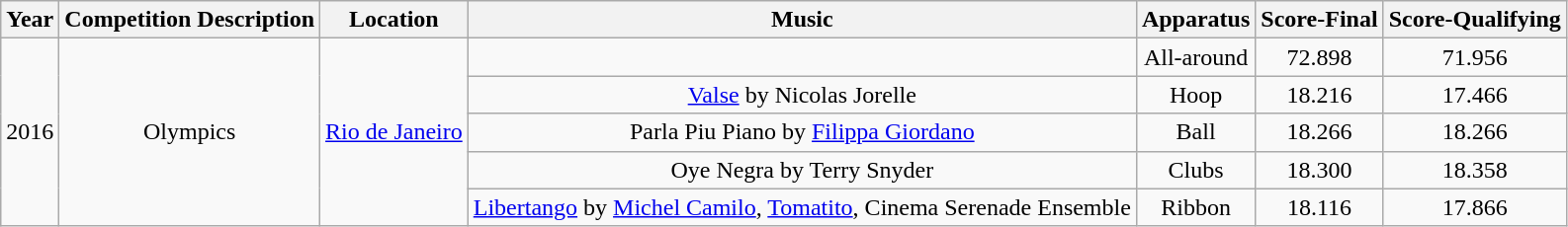<table class="wikitable" style="text-align:center">
<tr>
<th>Year</th>
<th>Competition Description</th>
<th>Location</th>
<th>Music</th>
<th>Apparatus</th>
<th>Score-Final</th>
<th>Score-Qualifying</th>
</tr>
<tr>
<td rowspan=5>2016</td>
<td rowspan=5>Olympics</td>
<td rowspan=5><a href='#'>Rio de Janeiro</a></td>
<td></td>
<td>All-around</td>
<td>72.898</td>
<td>71.956</td>
</tr>
<tr>
<td><a href='#'>Valse</a> by Nicolas Jorelle</td>
<td>Hoop</td>
<td>18.216</td>
<td>17.466</td>
</tr>
<tr>
<td>Parla Piu Piano by <a href='#'>Filippa Giordano</a></td>
<td>Ball</td>
<td>18.266</td>
<td>18.266</td>
</tr>
<tr>
<td>Oye Negra by Terry Snyder</td>
<td>Clubs</td>
<td>18.300</td>
<td>18.358</td>
</tr>
<tr>
<td><a href='#'>Libertango</a> by <a href='#'>Michel Camilo</a>, <a href='#'>Tomatito</a>, Cinema Serenade Ensemble</td>
<td>Ribbon</td>
<td>18.116</td>
<td>17.866</td>
</tr>
</table>
